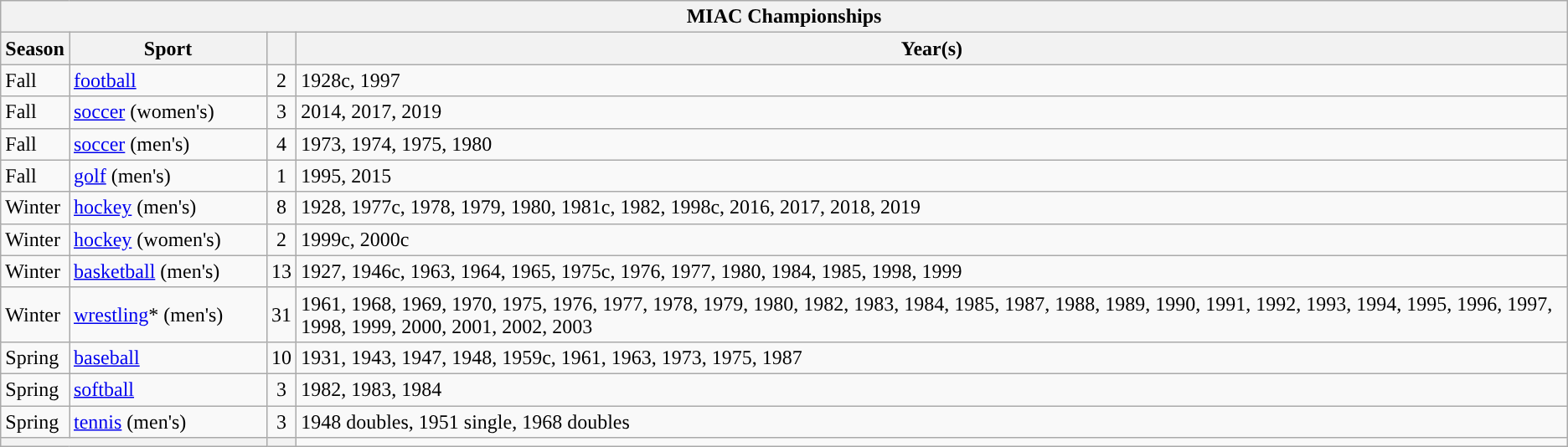<table class="wikitable">
<tr>
<th colspan="4">MIAC Championships</th>
</tr>
<tr>
<th>Season</th>
<th width=150px>Sport</th>
<th></th>
<th>Year(s)</th>
</tr>
<tr>
<td>Fall</td>
<td><a href='#'>football</a></td>
<td style="text-align:center;">2</td>
<td>1928c, 1997</td>
</tr>
<tr>
<td>Fall</td>
<td><a href='#'>soccer</a> (women's)</td>
<td style="text-align:center;">3</td>
<td>2014, 2017, 2019</td>
</tr>
<tr>
<td>Fall</td>
<td><a href='#'>soccer</a> (men's)</td>
<td style="text-align:center;">4</td>
<td>1973, 1974, 1975, 1980</td>
</tr>
<tr>
<td>Fall</td>
<td><a href='#'>golf</a> (men's)</td>
<td style="text-align:center;">1</td>
<td>1995, 2015</td>
</tr>
<tr>
<td>Winter</td>
<td><a href='#'>hockey</a> (men's)</td>
<td style="text-align:center;">8</td>
<td>1928, 1977c, 1978, 1979, 1980, 1981c, 1982, 1998c, 2016, 2017, 2018, 2019</td>
</tr>
<tr>
<td>Winter</td>
<td><a href='#'>hockey</a> (women's)</td>
<td style="text-align:center;">2</td>
<td>1999c, 2000c</td>
</tr>
<tr>
<td>Winter</td>
<td><a href='#'>basketball</a> (men's)</td>
<td style="text-align:center;">13</td>
<td>1927, 1946c, 1963, 1964, 1965, 1975c, 1976, 1977, 1980, 1984, 1985, 1998, 1999</td>
</tr>
<tr>
<td>Winter</td>
<td><a href='#'>wrestling</a>* (men's)</td>
<td style="text-align:center;">31</td>
<td>1961, 1968, 1969, 1970, 1975, 1976, 1977, 1978, 1979, 1980, 1982, 1983, 1984, 1985, 1987, 1988, 1989, 1990, 1991, 1992, 1993, 1994, 1995, 1996, 1997, 1998, 1999, 2000, 2001, 2002, 2003</td>
</tr>
<tr>
<td>Spring</td>
<td><a href='#'>baseball</a></td>
<td style="text-align:center;">10</td>
<td>1931, 1943, 1947, 1948, 1959c, 1961, 1963, 1973, 1975, 1987</td>
</tr>
<tr>
<td>Spring</td>
<td><a href='#'>softball</a></td>
<td style="text-align:center;">3</td>
<td>1982, 1983, 1984</td>
</tr>
<tr>
<td>Spring</td>
<td><a href='#'>tennis</a> (men's)</td>
<td style="text-align:center;">3</td>
<td>1948 doubles, 1951 single, 1968 doubles</td>
</tr>
<tr>
<th colspan="2"></th>
<th></th>
</tr>
</table>
